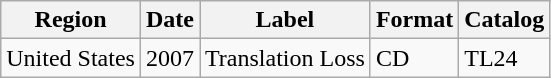<table class="wikitable">
<tr>
<th>Region</th>
<th>Date</th>
<th>Label</th>
<th>Format</th>
<th>Catalog</th>
</tr>
<tr>
<td>United States</td>
<td>2007</td>
<td>Translation Loss</td>
<td>CD</td>
<td>TL24</td>
</tr>
</table>
